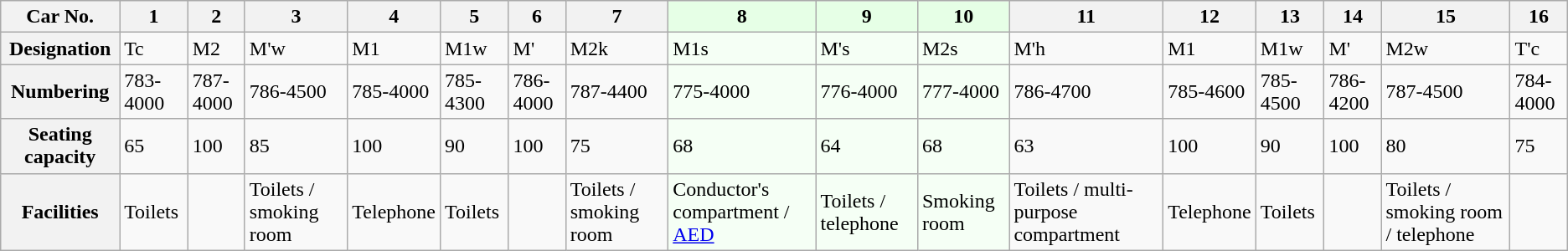<table class="wikitable">
<tr>
<th>Car No.</th>
<th>1</th>
<th>2</th>
<th>3</th>
<th>4</th>
<th>5</th>
<th>6</th>
<th>7</th>
<th style="background: #E6FFE6">8</th>
<th style="background: #E6FFE6">9</th>
<th style="background: #E6FFE6">10</th>
<th>11</th>
<th>12</th>
<th>13</th>
<th>14</th>
<th>15</th>
<th>16</th>
</tr>
<tr>
<th>Designation</th>
<td>Tc</td>
<td>M2</td>
<td>M'w</td>
<td>M1</td>
<td>M1w</td>
<td>M'</td>
<td>M2k</td>
<td style="background: #F5FFF5">M1s</td>
<td style="background: #F5FFF5">M's</td>
<td style="background: #F5FFF5">M2s</td>
<td>M'h</td>
<td>M1</td>
<td>M1w</td>
<td>M'</td>
<td>M2w</td>
<td>T'c</td>
</tr>
<tr>
<th>Numbering</th>
<td>783-4000</td>
<td>787-4000</td>
<td>786-4500</td>
<td>785-4000</td>
<td>785-4300</td>
<td>786-4000</td>
<td>787-4400</td>
<td style="background: #F5FFF5">775-4000</td>
<td style="background: #F5FFF5">776-4000</td>
<td style="background: #F5FFF5">777-4000</td>
<td>786-4700</td>
<td>785-4600</td>
<td>785-4500</td>
<td>786-4200</td>
<td>787-4500</td>
<td>784-4000</td>
</tr>
<tr>
<th>Seating capacity</th>
<td>65</td>
<td>100</td>
<td>85</td>
<td>100</td>
<td>90</td>
<td>100</td>
<td>75</td>
<td style="background: #F5FFF5">68</td>
<td style="background: #F5FFF5">64</td>
<td style="background: #F5FFF5">68</td>
<td>63</td>
<td>100</td>
<td>90</td>
<td>100</td>
<td>80</td>
<td>75</td>
</tr>
<tr>
<th>Facilities</th>
<td>Toilets</td>
<td> </td>
<td>Toilets / smoking room</td>
<td>Telephone</td>
<td>Toilets</td>
<td> </td>
<td>Toilets / smoking room</td>
<td style="background: #F5FFF5">Conductor's compartment / <a href='#'>AED</a></td>
<td style="background: #F5FFF5">Toilets / telephone</td>
<td style="background: #F5FFF5">Smoking room</td>
<td>Toilets / multi-purpose compartment</td>
<td>Telephone</td>
<td>Toilets</td>
<td> </td>
<td>Toilets / smoking room / telephone</td>
<td> </td>
</tr>
</table>
